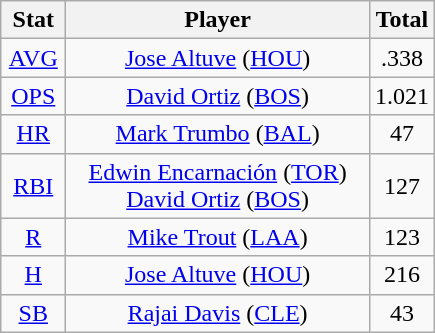<table class="wikitable" style="text-align:center;">
<tr>
<th style="width:15%;">Stat</th>
<th>Player</th>
<th style="width:15%;">Total</th>
</tr>
<tr>
<td><a href='#'>AVG</a></td>
<td><a href='#'>Jose Altuve</a> (<a href='#'>HOU</a>)</td>
<td>.338</td>
</tr>
<tr>
<td><a href='#'>OPS</a></td>
<td><a href='#'>David Ortiz</a> (<a href='#'>BOS</a>)</td>
<td>1.021</td>
</tr>
<tr>
<td><a href='#'>HR</a></td>
<td><a href='#'>Mark Trumbo</a> (<a href='#'>BAL</a>)</td>
<td>47</td>
</tr>
<tr>
<td><a href='#'>RBI</a></td>
<td><a href='#'>Edwin Encarnación</a> (<a href='#'>TOR</a>)<br><a href='#'>David Ortiz</a> (<a href='#'>BOS</a>)</td>
<td>127</td>
</tr>
<tr>
<td><a href='#'>R</a></td>
<td><a href='#'>Mike Trout</a> (<a href='#'>LAA</a>)</td>
<td>123</td>
</tr>
<tr>
<td><a href='#'>H</a></td>
<td><a href='#'>Jose Altuve</a> (<a href='#'>HOU</a>)</td>
<td>216</td>
</tr>
<tr>
<td><a href='#'>SB</a></td>
<td><a href='#'>Rajai Davis</a> (<a href='#'>CLE</a>)</td>
<td>43</td>
</tr>
</table>
